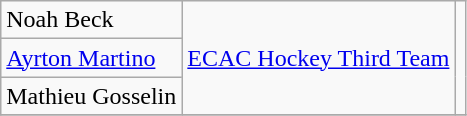<table class="wikitable">
<tr>
<td>Noah Beck</td>
<td rowspan=3><a href='#'>ECAC Hockey Third Team</a></td>
<td rowspan=3></td>
</tr>
<tr>
<td><a href='#'>Ayrton Martino</a></td>
</tr>
<tr>
<td>Mathieu Gosselin</td>
</tr>
<tr>
</tr>
</table>
